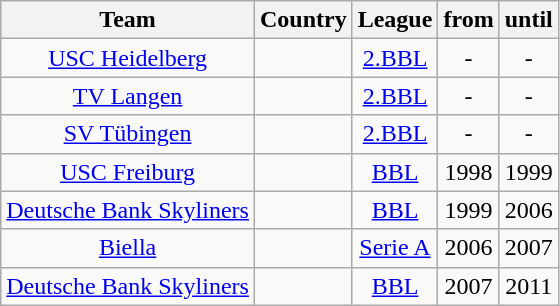<table class="wikitable">
<tr>
<th>Team</th>
<th>Country</th>
<th>League</th>
<th>from</th>
<th>until</th>
</tr>
<tr>
<td align="center"><a href='#'>USC Heidelberg</a></td>
<td align="center"></td>
<td align="center"><a href='#'>2.BBL</a></td>
<td align="center">-</td>
<td align="center">-</td>
</tr>
<tr>
<td align="center"><a href='#'>TV Langen</a></td>
<td align="center"></td>
<td align="center"><a href='#'>2.BBL</a></td>
<td align="center">-</td>
<td align="center">-</td>
</tr>
<tr>
<td align="center"><a href='#'>SV Tübingen</a></td>
<td align="center"></td>
<td align="center"><a href='#'>2.BBL</a></td>
<td align="center">-</td>
<td align="center">-</td>
</tr>
<tr>
<td align="center"><a href='#'>USC Freiburg</a></td>
<td align="center"></td>
<td align="center"><a href='#'>BBL</a></td>
<td align="center">1998</td>
<td align="center">1999</td>
</tr>
<tr>
<td align="center"><a href='#'>Deutsche Bank Skyliners</a></td>
<td align="center"></td>
<td align="center"><a href='#'>BBL</a></td>
<td align="center">1999</td>
<td align="center">2006</td>
</tr>
<tr>
<td align="center"><a href='#'>Biella</a></td>
<td align="center"></td>
<td align="center"><a href='#'>Serie A</a></td>
<td align="center">2006</td>
<td align="center">2007</td>
</tr>
<tr>
<td align="center"><a href='#'>Deutsche Bank Skyliners</a></td>
<td align="center"></td>
<td align="center"><a href='#'>BBL</a></td>
<td align="center">2007</td>
<td align="center">2011</td>
</tr>
</table>
